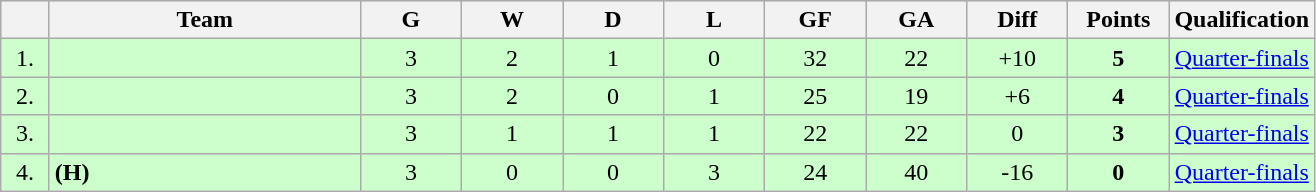<table class=wikitable style="text-align:center">
<tr bgcolor="#DCDCDC">
<th width="25"></th>
<th width="200">Team</th>
<th width="60">G</th>
<th width="60">W</th>
<th width="60">D</th>
<th width="60">L</th>
<th width="60">GF</th>
<th width="60">GA</th>
<th width="60">Diff</th>
<th width="60">Points</th>
<th width="60">Qualification</th>
</tr>
<tr bgcolor="#ccffcc">
<td>1.</td>
<td align=left></td>
<td>3</td>
<td>2</td>
<td>1</td>
<td>0</td>
<td>32</td>
<td>22</td>
<td>+10</td>
<td><strong>5</strong></td>
<td><a href='#'>Quarter-finals</a></td>
</tr>
<tr bgcolor="#ccffcc">
<td>2.</td>
<td align=left></td>
<td>3</td>
<td>2</td>
<td>0</td>
<td>1</td>
<td>25</td>
<td>19</td>
<td>+6</td>
<td><strong>4</strong></td>
<td><a href='#'>Quarter-finals</a></td>
</tr>
<tr bgcolor="#ccffcc">
<td>3.</td>
<td align=left></td>
<td>3</td>
<td>1</td>
<td>1</td>
<td>1</td>
<td>22</td>
<td>22</td>
<td>0</td>
<td><strong>3</strong></td>
<td><a href='#'>Quarter-finals</a></td>
</tr>
<tr bgcolor="#ccffcc">
<td>4.</td>
<td align=left> <strong>(H)</strong></td>
<td>3</td>
<td>0</td>
<td>0</td>
<td>3</td>
<td>24</td>
<td>40</td>
<td>-16</td>
<td><strong>0</strong></td>
<td><a href='#'>Quarter-finals</a></td>
</tr>
</table>
